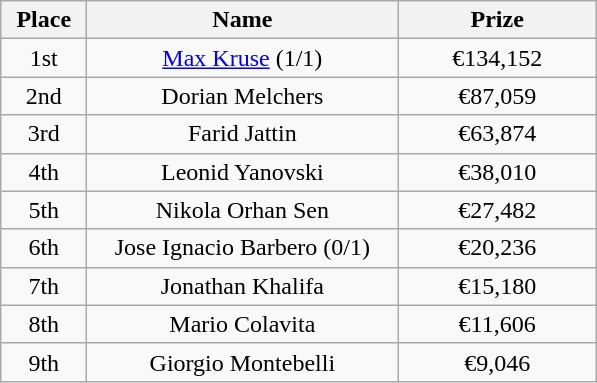<table class="wikitable">
<tr>
<th width="50">Place</th>
<th width="200">Name</th>
<th width="125">Prize</th>
</tr>
<tr>
<td align = "center">1st</td>
<td align = "center"><a href='#'>Max Kruse</a> (1/1)</td>
<td align="center">€134,152</td>
</tr>
<tr>
<td align = "center">2nd</td>
<td align = "center">Dorian Melchers</td>
<td align="center">€87,059</td>
</tr>
<tr>
<td align = "center">3rd</td>
<td align = "center">Farid Jattin</td>
<td align="center">€63,874</td>
</tr>
<tr>
<td align = "center">4th</td>
<td align = "center">Leonid Yanovski</td>
<td align="center">€38,010</td>
</tr>
<tr>
<td align = "center">5th</td>
<td align = "center">Nikola Orhan Sen</td>
<td align="center">€27,482</td>
</tr>
<tr>
<td align = "center">6th</td>
<td align = "center">Jose Ignacio Barbero (0/1)</td>
<td align="center">€20,236</td>
</tr>
<tr>
<td align = "center">7th</td>
<td align = "center">Jonathan Khalifa</td>
<td align="center">€15,180</td>
</tr>
<tr>
<td align = "center">8th</td>
<td align = "center">Mario Colavita</td>
<td align="center">€11,606</td>
</tr>
<tr>
<td align = "center">9th</td>
<td align = "center">Giorgio Montebelli</td>
<td align="center">€9,046</td>
</tr>
</table>
